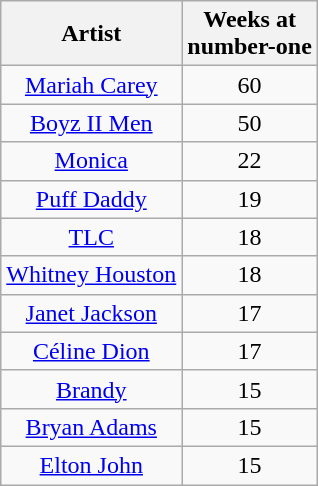<table class="wikitable sortable" border="1" style="text-align: center;">
<tr>
<th>Artist</th>
<th>Weeks at <br> number-one</th>
</tr>
<tr>
<td><a href='#'>Mariah Carey</a></td>
<td>60</td>
</tr>
<tr>
<td><a href='#'>Boyz II Men</a></td>
<td>50</td>
</tr>
<tr>
<td><a href='#'>Monica</a></td>
<td>22</td>
</tr>
<tr>
<td><a href='#'>Puff Daddy</a></td>
<td>19</td>
</tr>
<tr>
<td><a href='#'>TLC</a></td>
<td>18</td>
</tr>
<tr>
<td><a href='#'>Whitney Houston</a></td>
<td>18</td>
</tr>
<tr>
<td><a href='#'>Janet Jackson</a></td>
<td>17</td>
</tr>
<tr>
<td><a href='#'>Céline Dion</a></td>
<td>17</td>
</tr>
<tr>
<td><a href='#'>Brandy</a></td>
<td>15</td>
</tr>
<tr>
<td><a href='#'>Bryan Adams</a></td>
<td>15</td>
</tr>
<tr>
<td><a href='#'>Elton John</a></td>
<td>15</td>
</tr>
</table>
